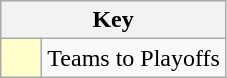<table class="wikitable" style="text-align: center;">
<tr>
<th colspan=2>Key</th>
</tr>
<tr>
<td style="background:#ffffcc; width:20px;"></td>
<td align=left>Teams to Playoffs</td>
</tr>
</table>
